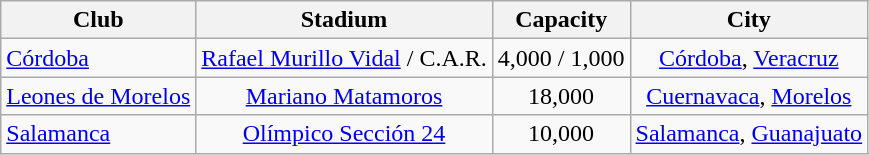<table class="wikitable">
<tr>
<th align=center>Club</th>
<th>Stadium</th>
<th>Capacity</th>
<th>City</th>
</tr>
<tr>
<td><a href='#'>Córdoba</a></td>
<td align="center"><a href='#'>Rafael Murillo Vidal</a> / C.A.R.</td>
<td align="center">4,000 / 1,000</td>
<td align="center"><a href='#'>Córdoba</a>, <a href='#'>Veracruz</a></td>
</tr>
<tr>
<td><a href='#'>Leones de Morelos</a></td>
<td align="center"><a href='#'>Mariano Matamoros</a></td>
<td align="center">18,000</td>
<td align="center"><a href='#'>Cuernavaca</a>, <a href='#'>Morelos</a></td>
</tr>
<tr>
<td><a href='#'>Salamanca</a></td>
<td align="center"><a href='#'>Olímpico Sección 24</a></td>
<td align="center">10,000</td>
<td align="center"><a href='#'>Salamanca</a>, <a href='#'>Guanajuato</a></td>
</tr>
</table>
